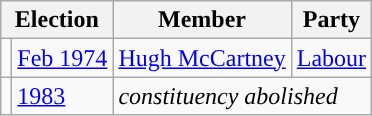<table class="wikitable">
<tr>
<th colspan="2">Election</th>
<th>Member </th>
<th>Party</th>
</tr>
<tr>
<td style="color:inherit;background-color: "></td>
<td><a href='#'>Feb 1974</a></td>
<td><a href='#'>Hugh McCartney</a></td>
<td><a href='#'>Labour</a></td>
</tr>
<tr>
<td></td>
<td><a href='#'>1983</a></td>
<td colspan="2"><em>constituency abolished</em></td>
</tr>
</table>
